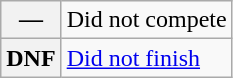<table class="wikitable">
<tr>
<th scope="row">—</th>
<td>Did not compete</td>
</tr>
<tr>
<th scope="row">DNF</th>
<td><a href='#'>Did not finish</a></td>
</tr>
</table>
